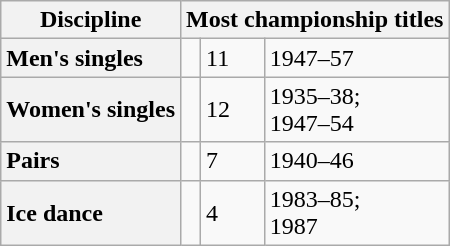<table class="wikitable unsortable" style="text-align:left">
<tr>
<th scope="col">Discipline</th>
<th colspan="3" scope="col">Most championship titles</th>
</tr>
<tr>
<th scope="row" style="text-align:left">Men's singles</th>
<td></td>
<td>11</td>
<td>1947–57</td>
</tr>
<tr>
<th scope="row" style="text-align:left">Women's singles</th>
<td></td>
<td>12</td>
<td>1935–38;<br>1947–54</td>
</tr>
<tr>
<th scope="row" style="text-align:left">Pairs</th>
<td></td>
<td>7</td>
<td>1940–46</td>
</tr>
<tr>
<th scope="row" style="text-align:left">Ice dance</th>
<td></td>
<td>4</td>
<td>1983–85;<br>1987</td>
</tr>
</table>
